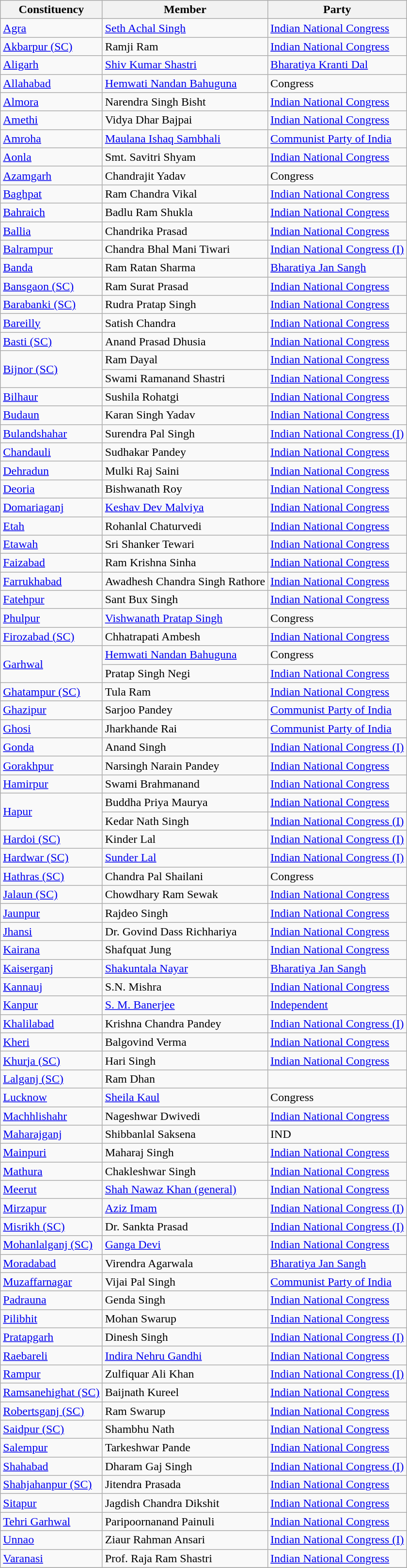<table class="wikitable sortable">
<tr>
<th>Constituency</th>
<th>Member</th>
<th>Party</th>
</tr>
<tr>
<td><a href='#'>Agra</a></td>
<td><a href='#'>Seth Achal Singh</a></td>
<td><a href='#'>Indian National Congress</a></td>
</tr>
<tr>
<td><a href='#'>Akbarpur (SC)</a></td>
<td>Ramji Ram</td>
<td><a href='#'>Indian National Congress</a></td>
</tr>
<tr>
<td><a href='#'>Aligarh</a></td>
<td><a href='#'>Shiv Kumar Shastri</a></td>
<td><a href='#'>Bharatiya Kranti Dal</a></td>
</tr>
<tr>
<td><a href='#'>Allahabad</a></td>
<td><a href='#'>Hemwati Nandan Bahuguna</a></td>
<td>Congress</td>
</tr>
<tr>
<td><a href='#'>Almora</a></td>
<td>Narendra Singh Bisht</td>
<td><a href='#'>Indian National Congress</a></td>
</tr>
<tr>
<td><a href='#'>Amethi</a></td>
<td>Vidya Dhar Bajpai</td>
<td><a href='#'>Indian National Congress</a></td>
</tr>
<tr>
<td><a href='#'>Amroha</a></td>
<td><a href='#'>Maulana Ishaq Sambhali</a></td>
<td><a href='#'>Communist Party of India</a></td>
</tr>
<tr>
<td><a href='#'>Aonla</a></td>
<td>Smt. Savitri Shyam</td>
<td><a href='#'>Indian National Congress</a></td>
</tr>
<tr>
<td><a href='#'>Azamgarh</a></td>
<td>Chandrajit Yadav</td>
<td>Congress</td>
</tr>
<tr>
<td><a href='#'>Baghpat</a></td>
<td>Ram Chandra Vikal</td>
<td><a href='#'>Indian National Congress</a></td>
</tr>
<tr>
<td><a href='#'>Bahraich</a></td>
<td>Badlu Ram Shukla</td>
<td><a href='#'>Indian National Congress</a></td>
</tr>
<tr>
<td><a href='#'>Ballia</a></td>
<td>Chandrika Prasad</td>
<td><a href='#'>Indian National Congress</a></td>
</tr>
<tr>
<td><a href='#'>Balrampur</a></td>
<td>Chandra Bhal Mani Tiwari</td>
<td><a href='#'>Indian National Congress (I)</a></td>
</tr>
<tr>
<td><a href='#'>Banda</a></td>
<td>Ram Ratan Sharma</td>
<td><a href='#'>Bharatiya Jan Sangh</a></td>
</tr>
<tr>
<td><a href='#'>Bansgaon (SC)</a></td>
<td>Ram Surat Prasad</td>
<td><a href='#'>Indian National Congress</a></td>
</tr>
<tr>
<td><a href='#'>Barabanki (SC)</a></td>
<td>Rudra Pratap Singh</td>
<td><a href='#'>Indian National Congress</a></td>
</tr>
<tr>
<td><a href='#'>Bareilly</a></td>
<td>Satish Chandra</td>
<td><a href='#'>Indian National Congress</a></td>
</tr>
<tr>
<td><a href='#'>Basti (SC)</a></td>
<td>Anand Prasad Dhusia</td>
<td><a href='#'>Indian National Congress</a></td>
</tr>
<tr>
<td rowspan=2><a href='#'>Bijnor (SC)</a></td>
<td>Ram Dayal</td>
<td><a href='#'>Indian National Congress</a></td>
</tr>
<tr>
<td>Swami Ramanand Shastri</td>
<td><a href='#'>Indian National Congress</a></td>
</tr>
<tr>
<td><a href='#'>Bilhaur</a></td>
<td>Sushila Rohatgi</td>
<td><a href='#'>Indian National Congress</a></td>
</tr>
<tr>
<td><a href='#'>Budaun</a></td>
<td>Karan Singh Yadav</td>
<td><a href='#'>Indian National Congress</a></td>
</tr>
<tr>
<td><a href='#'>Bulandshahar</a></td>
<td>Surendra Pal Singh</td>
<td><a href='#'>Indian National Congress (I)</a></td>
</tr>
<tr>
<td><a href='#'>Chandauli</a></td>
<td>Sudhakar Pandey</td>
<td><a href='#'>Indian National Congress</a></td>
</tr>
<tr>
<td><a href='#'>Dehradun</a></td>
<td>Mulki Raj Saini</td>
<td><a href='#'>Indian National Congress</a></td>
</tr>
<tr>
<td><a href='#'>Deoria</a></td>
<td>Bishwanath Roy</td>
<td><a href='#'>Indian National Congress</a></td>
</tr>
<tr>
<td><a href='#'>Domariaganj</a></td>
<td><a href='#'>Keshav Dev Malviya</a></td>
<td><a href='#'>Indian National Congress</a></td>
</tr>
<tr>
<td><a href='#'>Etah</a></td>
<td>Rohanlal Chaturvedi</td>
<td><a href='#'>Indian National Congress</a></td>
</tr>
<tr>
<td><a href='#'>Etawah</a></td>
<td>Sri Shanker Tewari</td>
<td><a href='#'>Indian National Congress</a></td>
</tr>
<tr>
<td><a href='#'>Faizabad</a></td>
<td>Ram Krishna Sinha</td>
<td><a href='#'>Indian National Congress</a></td>
</tr>
<tr>
<td><a href='#'>Farrukhabad</a></td>
<td>Awadhesh Chandra Singh Rathore</td>
<td><a href='#'>Indian National Congress</a></td>
</tr>
<tr>
<td><a href='#'>Fatehpur</a></td>
<td>Sant Bux Singh</td>
<td><a href='#'>Indian National Congress</a></td>
</tr>
<tr>
<td><a href='#'>Phulpur</a></td>
<td><a href='#'>Vishwanath Pratap Singh</a></td>
<td>Congress</td>
</tr>
<tr>
<td><a href='#'>Firozabad (SC)</a></td>
<td>Chhatrapati Ambesh</td>
<td><a href='#'>Indian National Congress</a></td>
</tr>
<tr>
<td rowspan=2><a href='#'>Garhwal</a></td>
<td><a href='#'>Hemwati Nandan Bahuguna</a></td>
<td>Congress</td>
</tr>
<tr>
<td>Pratap Singh Negi</td>
<td><a href='#'>Indian National Congress</a></td>
</tr>
<tr>
<td><a href='#'>Ghatampur (SC)</a></td>
<td>Tula Ram</td>
<td><a href='#'>Indian National Congress</a></td>
</tr>
<tr>
<td><a href='#'>Ghazipur</a></td>
<td>Sarjoo Pandey</td>
<td><a href='#'>Communist Party of India</a></td>
</tr>
<tr>
<td><a href='#'>Ghosi</a></td>
<td>Jharkhande Rai</td>
<td><a href='#'>Communist Party of India</a></td>
</tr>
<tr>
<td><a href='#'>Gonda</a></td>
<td>Anand Singh</td>
<td><a href='#'>Indian National Congress (I)</a></td>
</tr>
<tr>
<td><a href='#'>Gorakhpur</a></td>
<td>Narsingh Narain Pandey</td>
<td><a href='#'>Indian National Congress</a></td>
</tr>
<tr>
<td><a href='#'>Hamirpur</a></td>
<td>Swami Brahmanand</td>
<td><a href='#'>Indian National Congress</a></td>
</tr>
<tr>
<td rowspan=2><a href='#'>Hapur</a></td>
<td>Buddha Priya Maurya</td>
<td><a href='#'>Indian National Congress</a></td>
</tr>
<tr>
<td>Kedar Nath Singh</td>
<td><a href='#'>Indian National Congress (I)</a></td>
</tr>
<tr>
<td><a href='#'>Hardoi (SC)</a></td>
<td>Kinder Lal</td>
<td><a href='#'>Indian National Congress (I)</a></td>
</tr>
<tr>
<td><a href='#'>Hardwar (SC)</a></td>
<td><a href='#'>Sunder Lal</a></td>
<td><a href='#'>Indian National Congress (I)</a></td>
</tr>
<tr>
<td><a href='#'>Hathras (SC)</a></td>
<td>Chandra Pal Shailani</td>
<td>Congress</td>
</tr>
<tr>
<td><a href='#'>Jalaun (SC)</a></td>
<td>Chowdhary Ram Sewak</td>
<td><a href='#'>Indian National Congress</a></td>
</tr>
<tr>
<td><a href='#'>Jaunpur</a></td>
<td>Rajdeo Singh</td>
<td><a href='#'>Indian National Congress</a></td>
</tr>
<tr>
<td><a href='#'>Jhansi</a></td>
<td>Dr. Govind Dass Richhariya</td>
<td><a href='#'>Indian National Congress</a></td>
</tr>
<tr>
<td><a href='#'>Kairana</a></td>
<td>Shafquat Jung</td>
<td><a href='#'>Indian National Congress</a></td>
</tr>
<tr>
<td><a href='#'>Kaiserganj</a></td>
<td><a href='#'>Shakuntala Nayar</a></td>
<td><a href='#'>Bharatiya Jan Sangh</a></td>
</tr>
<tr>
<td><a href='#'>Kannauj</a></td>
<td>S.N. Mishra</td>
<td><a href='#'>Indian National Congress</a></td>
</tr>
<tr>
<td><a href='#'>Kanpur</a></td>
<td><a href='#'>S. M. Banerjee</a></td>
<td><a href='#'>Independent</a></td>
</tr>
<tr>
<td><a href='#'>Khalilabad</a></td>
<td>Krishna Chandra Pandey</td>
<td><a href='#'>Indian National Congress (I)</a></td>
</tr>
<tr>
<td><a href='#'>Kheri</a></td>
<td>Balgovind Verma</td>
<td><a href='#'>Indian National Congress</a></td>
</tr>
<tr>
<td><a href='#'>Khurja (SC)</a></td>
<td>Hari Singh</td>
<td><a href='#'>Indian National Congress</a></td>
</tr>
<tr>
<td><a href='#'>Lalganj (SC)</a></td>
<td>Ram Dhan</td>
<td></td>
</tr>
<tr>
<td><a href='#'>Lucknow</a></td>
<td><a href='#'>Sheila Kaul</a></td>
<td>Congress</td>
</tr>
<tr>
<td><a href='#'>Machhlishahr</a></td>
<td>Nageshwar Dwivedi</td>
<td><a href='#'>Indian National Congress</a></td>
</tr>
<tr>
<td><a href='#'>Maharajganj</a></td>
<td>Shibbanlal Saksena</td>
<td>IND</td>
</tr>
<tr>
<td><a href='#'>Mainpuri</a></td>
<td>Maharaj Singh</td>
<td><a href='#'>Indian National Congress</a></td>
</tr>
<tr>
<td><a href='#'>Mathura</a></td>
<td>Chakleshwar Singh</td>
<td><a href='#'>Indian National Congress</a></td>
</tr>
<tr>
<td><a href='#'>Meerut</a></td>
<td><a href='#'>Shah Nawaz Khan (general)</a></td>
<td><a href='#'>Indian National Congress</a></td>
</tr>
<tr>
<td><a href='#'>Mirzapur</a></td>
<td><a href='#'>Aziz Imam</a></td>
<td><a href='#'>Indian National Congress (I)</a></td>
</tr>
<tr>
<td><a href='#'>Misrikh (SC)</a></td>
<td>Dr. Sankta Prasad</td>
<td><a href='#'>Indian National Congress (I)</a></td>
</tr>
<tr>
<td><a href='#'>Mohanlalganj (SC)</a></td>
<td><a href='#'>Ganga Devi</a></td>
<td><a href='#'>Indian National Congress</a></td>
</tr>
<tr>
<td><a href='#'>Moradabad</a></td>
<td>Virendra Agarwala</td>
<td><a href='#'>Bharatiya Jan Sangh</a></td>
</tr>
<tr>
<td><a href='#'>Muzaffarnagar</a></td>
<td>Vijai Pal Singh</td>
<td><a href='#'>Communist Party of India</a></td>
</tr>
<tr>
<td><a href='#'>Padrauna</a></td>
<td>Genda Singh</td>
<td><a href='#'>Indian National Congress</a></td>
</tr>
<tr>
<td><a href='#'>Pilibhit</a></td>
<td>Mohan Swarup</td>
<td><a href='#'>Indian National Congress</a></td>
</tr>
<tr>
<td><a href='#'>Pratapgarh</a></td>
<td>Dinesh Singh</td>
<td><a href='#'>Indian National Congress (I)</a></td>
</tr>
<tr>
<td><a href='#'>Raebareli</a></td>
<td><a href='#'>Indira Nehru Gandhi</a></td>
<td><a href='#'>Indian National Congress</a></td>
</tr>
<tr>
<td><a href='#'>Rampur</a></td>
<td>Zulfiquar Ali Khan</td>
<td><a href='#'>Indian National Congress (I)</a></td>
</tr>
<tr>
<td><a href='#'>Ramsanehighat (SC)</a></td>
<td>Baijnath Kureel</td>
<td><a href='#'>Indian National Congress</a></td>
</tr>
<tr>
<td><a href='#'>Robertsganj (SC)</a></td>
<td>Ram Swarup</td>
<td><a href='#'>Indian National Congress</a></td>
</tr>
<tr>
<td><a href='#'>Saidpur (SC)</a></td>
<td>Shambhu Nath</td>
<td><a href='#'>Indian National Congress</a></td>
</tr>
<tr>
<td><a href='#'>Salempur</a></td>
<td>Tarkeshwar Pande</td>
<td><a href='#'>Indian National Congress</a></td>
</tr>
<tr>
<td><a href='#'>Shahabad</a></td>
<td>Dharam Gaj Singh</td>
<td><a href='#'>Indian National Congress (I)</a></td>
</tr>
<tr>
<td><a href='#'>Shahjahanpur (SC)</a></td>
<td>Jitendra Prasada</td>
<td><a href='#'>Indian National Congress</a></td>
</tr>
<tr>
<td><a href='#'>Sitapur</a></td>
<td>Jagdish Chandra Dikshit</td>
<td><a href='#'>Indian National Congress</a></td>
</tr>
<tr>
<td><a href='#'>Tehri Garhwal</a></td>
<td>Paripoornanand Painuli</td>
<td><a href='#'>Indian National Congress</a></td>
</tr>
<tr>
<td><a href='#'>Unnao</a></td>
<td>Ziaur Rahman Ansari</td>
<td><a href='#'>Indian National Congress (I)</a></td>
</tr>
<tr>
<td><a href='#'>Varanasi</a></td>
<td>Prof. Raja Ram Shastri</td>
<td><a href='#'>Indian National Congress</a></td>
</tr>
<tr>
</tr>
</table>
